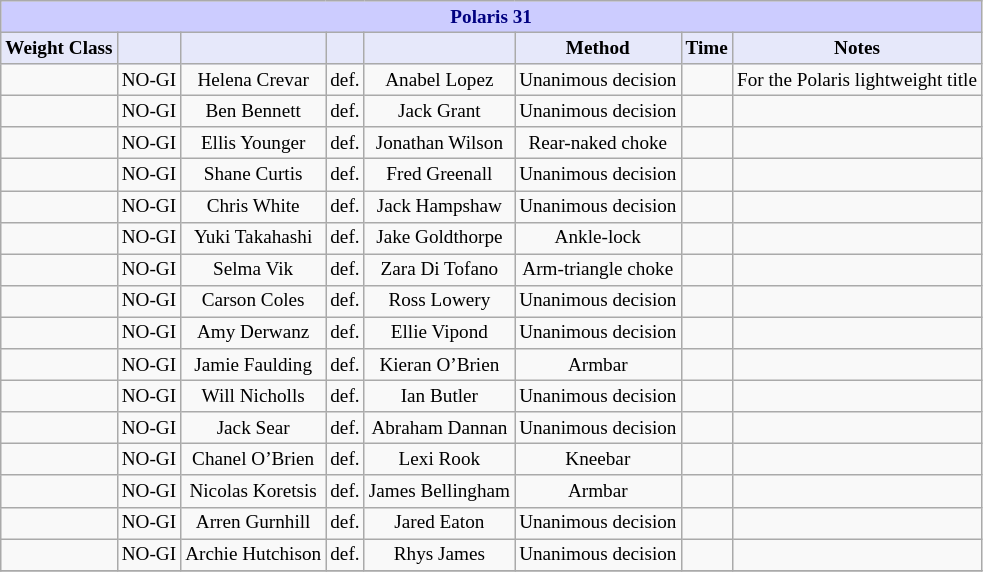<table class="wikitable" style="font-size: 80%;">
<tr>
<th colspan="9" style="background-color: #ccf; color: #000080; text-align: center;"><strong>Polaris 31</strong></th>
</tr>
<tr>
<th colspan="1" style="background-color: #E6E8FA; color: #000000; text-align: center;">Weight Class</th>
<th colspan="1" style="background-color: #E6E8FA; color: #000000; text-align: center;"></th>
<th colspan="1" style="background-color: #E6E8FA; color: #000000; text-align: center;"></th>
<th colspan="1" style="background-color: #E6E8FA; color: #000000; text-align: center;"></th>
<th colspan="1" style="background-color: #E6E8FA; color: #000000; text-align: center;"></th>
<th colspan="1" style="background-color: #E6E8FA; color: #000000; text-align: center;">Method</th>
<th colspan="1" style="background-color: #E6E8FA; color: #000000; text-align: center;">Time</th>
<th colspan="1" style="background-color: #E6E8FA; color: #000000; text-align: center;">Notes</th>
</tr>
<tr>
<td align=center></td>
<td align=center>NO-GI</td>
<td align=center> Helena Crevar</td>
<td align=center>def.</td>
<td align=center> Anabel Lopez</td>
<td align=center>Unanimous decision</td>
<td align=center></td>
<td align=center>For the Polaris lightweight title</td>
</tr>
<tr>
<td align=center></td>
<td align=center>NO-GI</td>
<td align=center> Ben Bennett</td>
<td align=center>def.</td>
<td align=center> Jack Grant</td>
<td align=center>Unanimous decision</td>
<td align=center></td>
<td align=center></td>
</tr>
<tr>
<td align=center></td>
<td align=center>NO-GI</td>
<td align=center> Ellis Younger</td>
<td align=center>def.</td>
<td align=center> Jonathan Wilson</td>
<td align=center>Rear-naked choke</td>
<td align=center></td>
<td align=center></td>
</tr>
<tr>
<td align=center></td>
<td align=center>NO-GI</td>
<td align=center> Shane Curtis</td>
<td align=center>def.</td>
<td align=center> Fred Greenall</td>
<td align=center>Unanimous decision</td>
<td align=center></td>
<td align=center></td>
</tr>
<tr>
<td align=center></td>
<td align=center>NO-GI</td>
<td align=center> Chris White</td>
<td align=center>def.</td>
<td align=center> Jack Hampshaw</td>
<td align=center>Unanimous decision</td>
<td align=center></td>
<td align=center></td>
</tr>
<tr>
<td align=center></td>
<td align=center>NO-GI</td>
<td align=center> Yuki Takahashi</td>
<td align=center>def.</td>
<td align=center> Jake Goldthorpe</td>
<td align=center>Ankle-lock</td>
<td align=center></td>
<td align=center></td>
</tr>
<tr>
<td align=center></td>
<td align=center>NO-GI</td>
<td align=center> Selma Vik</td>
<td align=center>def.</td>
<td align=center> Zara Di Tofano</td>
<td align=center>Arm-triangle choke</td>
<td align=center></td>
<td align=center></td>
</tr>
<tr>
<td align=center></td>
<td align=center>NO-GI</td>
<td align=center> Carson Coles</td>
<td align=center>def.</td>
<td align=center> Ross Lowery</td>
<td align=center>Unanimous decision</td>
<td align=center></td>
<td align=center></td>
</tr>
<tr>
<td align=center></td>
<td align=center>NO-GI</td>
<td align=center> Amy Derwanz</td>
<td align=center>def.</td>
<td align=center> Ellie Vipond</td>
<td align=center>Unanimous decision</td>
<td align=center></td>
<td align=center></td>
</tr>
<tr>
<td align=center></td>
<td align=center>NO-GI</td>
<td align=center> Jamie Faulding</td>
<td align=center>def.</td>
<td align=center> Kieran O’Brien</td>
<td align=center>Armbar</td>
<td align=center></td>
<td align=center></td>
</tr>
<tr>
<td align=center></td>
<td align=center>NO-GI</td>
<td align=center> Will Nicholls</td>
<td align=center>def.</td>
<td align=center> Ian Butler</td>
<td align=center>Unanimous decision</td>
<td align=center></td>
<td align=center></td>
</tr>
<tr>
<td align=center></td>
<td align=center>NO-GI</td>
<td align=center> Jack Sear</td>
<td align=center>def.</td>
<td align=center> Abraham Dannan</td>
<td align=center>Unanimous decision</td>
<td align=center></td>
<td align=center></td>
</tr>
<tr>
<td align=center></td>
<td align=center>NO-GI</td>
<td align=center> Chanel O’Brien</td>
<td align=center>def.</td>
<td align=center> Lexi Rook</td>
<td align=center>Kneebar</td>
<td align=center></td>
<td align=center></td>
</tr>
<tr>
<td align=center></td>
<td align=center>NO-GI</td>
<td align=center> Nicolas Koretsis</td>
<td align=center>def.</td>
<td align=center> James Bellingham</td>
<td align=center>Armbar</td>
<td align=center></td>
<td align=center></td>
</tr>
<tr>
<td align=center></td>
<td align=center>NO-GI</td>
<td align=center> Arren Gurnhill</td>
<td align=center>def.</td>
<td align=center> Jared Eaton</td>
<td align=center>Unanimous decision</td>
<td align=center></td>
<td align=center></td>
</tr>
<tr>
<td align=center></td>
<td align=center>NO-GI</td>
<td align=center> Archie Hutchison</td>
<td align=center>def.</td>
<td align=center> Rhys James</td>
<td align=center>Unanimous decision</td>
<td align=center></td>
<td align=center></td>
</tr>
<tr>
</tr>
</table>
